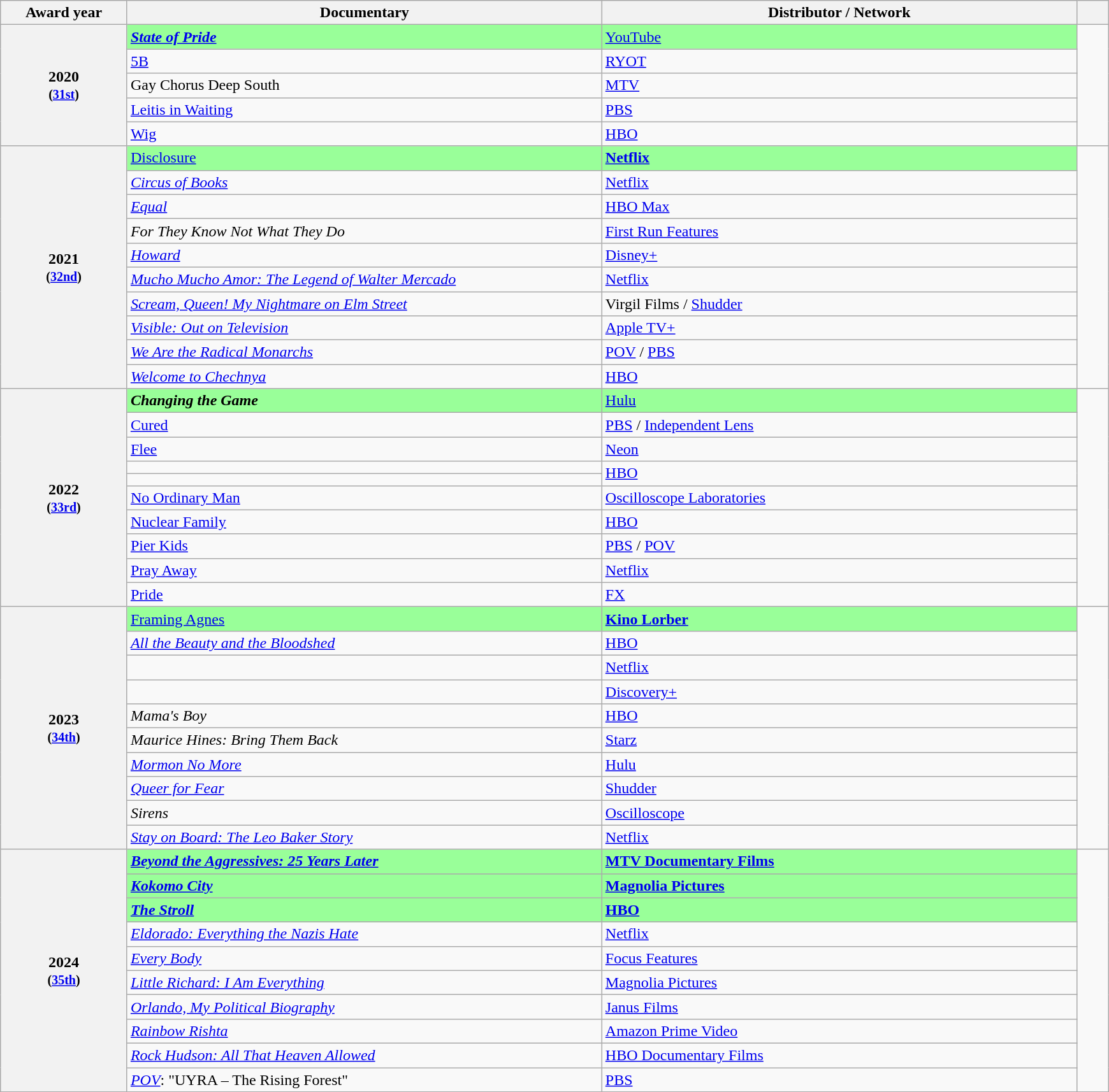<table class="wikitable sortable">
<tr>
<th scope="col" style="width:8%">Award year</th>
<th scope="col" style="width:30%">Documentary</th>
<th scope="col" style="width:30%">Distributor / Network</th>
<th scope="col" style="width:2%" class="unsortable"></th>
</tr>
<tr>
<th rowspan="5" scope="rowgroup" style="text-align:center">2020<br><small>(<a href='#'>31st</a>)</small></th>
<td style="background:#99ff99;"><strong><em><a href='#'>State of Pride</a><em> <strong></td>
<td style="background:#99ff99;"></strong><a href='#'>YouTube</a><strong></td>
<td rowspan="5" align="center"><br></td>
</tr>
<tr>
<td></em><a href='#'>5B</a><em></td>
<td><a href='#'>RYOT</a></td>
</tr>
<tr>
<td></em>Gay Chorus Deep South<em></td>
<td><a href='#'>MTV</a></td>
</tr>
<tr>
<td></em><a href='#'>Leitis in Waiting</a><em></td>
<td><a href='#'>PBS</a></td>
</tr>
<tr>
<td></em><a href='#'>Wig</a><em></td>
<td><a href='#'>HBO</a></td>
</tr>
<tr>
<th rowspan="10" scope="rowgroup" style="text-align:center">2021<br><small>(<a href='#'>32nd</a>)</small></th>
<td style="background:#99ff99;"></em></strong><a href='#'>Disclosure</a></em> </strong></td>
<td style="background:#99ff99;"><strong><a href='#'>Netflix</a></strong></td>
<td rowspan="10" align="center"><br></td>
</tr>
<tr>
<td><em><a href='#'>Circus of Books</a></em></td>
<td><a href='#'>Netflix</a></td>
</tr>
<tr>
<td><em><a href='#'>Equal</a></em></td>
<td><a href='#'>HBO Max</a></td>
</tr>
<tr>
<td><em>For They Know Not What They Do</em></td>
<td><a href='#'>First Run Features</a></td>
</tr>
<tr>
<td><em><a href='#'>Howard</a></em></td>
<td><a href='#'>Disney+</a></td>
</tr>
<tr>
<td><em><a href='#'>Mucho Mucho Amor: The Legend of Walter Mercado</a></em></td>
<td><a href='#'>Netflix</a></td>
</tr>
<tr>
<td><em><a href='#'>Scream, Queen! My Nightmare on Elm Street</a></em></td>
<td>Virgil Films / <a href='#'>Shudder</a></td>
</tr>
<tr>
<td><em><a href='#'>Visible: Out on Television</a></em></td>
<td><a href='#'>Apple TV+</a></td>
</tr>
<tr>
<td><em><a href='#'>We Are the Radical Monarchs</a></em></td>
<td><a href='#'>POV</a> / <a href='#'>PBS</a></td>
</tr>
<tr>
<td><em><a href='#'>Welcome to Chechnya</a></em></td>
<td><a href='#'>HBO</a></td>
</tr>
<tr>
<th rowspan="10" scope="rowgroup" style="text-align:center">2022<br><small>(<a href='#'>33rd</a>)</small></th>
<td style="background:#99ff99;"><strong><em>Changing the Game<em> <strong></td>
<td style="background:#99ff99;"></strong><a href='#'>Hulu</a><strong></td>
<td rowspan="10" align="center"><br></td>
</tr>
<tr>
<td></em><a href='#'>Cured</a><em></td>
<td><a href='#'>PBS</a> / <a href='#'>Independent Lens</a></td>
</tr>
<tr>
<td></em><a href='#'>Flee</a><em></td>
<td><a href='#'>Neon</a></td>
</tr>
<tr>
<td></em><em></td>
<td rowspan="2"><a href='#'>HBO</a></td>
</tr>
<tr>
<td></em><em></td>
</tr>
<tr>
<td></em><a href='#'>No Ordinary Man</a><em></td>
<td><a href='#'>Oscilloscope Laboratories</a></td>
</tr>
<tr>
<td></em><a href='#'>Nuclear Family</a><em></td>
<td><a href='#'>HBO</a></td>
</tr>
<tr>
<td></em><a href='#'>Pier Kids</a><em></td>
<td><a href='#'>PBS</a> / <a href='#'>POV</a></td>
</tr>
<tr>
<td></em><a href='#'>Pray Away</a><em></td>
<td><a href='#'>Netflix</a></td>
</tr>
<tr>
<td></em><a href='#'>Pride</a><em></td>
<td><a href='#'>FX</a></td>
</tr>
<tr>
<th rowspan="10" scope="rowgroup" style="text-align:center">2023<br><small>(<a href='#'>34th</a>)</small></th>
<td style="background:#99ff99;"></em></strong><a href='#'>Framing Agnes</a></em> </strong></td>
<td style="background:#99ff99;"><strong><a href='#'>Kino Lorber</a></strong></td>
<td rowspan="10" align="center"><br></td>
</tr>
<tr>
<td><em><a href='#'>All the Beauty and the Bloodshed</a></em></td>
<td><a href='#'>HBO</a></td>
</tr>
<tr>
<td><em></em></td>
<td><a href='#'>Netflix</a></td>
</tr>
<tr>
<td><em></em></td>
<td><a href='#'>Discovery+</a></td>
</tr>
<tr>
<td><em>Mama's Boy</em></td>
<td><a href='#'>HBO</a></td>
</tr>
<tr>
<td><em>Maurice Hines: Bring Them Back</em></td>
<td><a href='#'>Starz</a></td>
</tr>
<tr>
<td><em><a href='#'>Mormon No More</a></em></td>
<td><a href='#'>Hulu</a></td>
</tr>
<tr>
<td><em><a href='#'>Queer for Fear</a></em></td>
<td><a href='#'>Shudder</a></td>
</tr>
<tr>
<td><em>Sirens</em></td>
<td><a href='#'>Oscilloscope</a></td>
</tr>
<tr>
<td><em><a href='#'>Stay on Board: The Leo Baker Story</a></em></td>
<td><a href='#'>Netflix</a></td>
</tr>
<tr>
<th rowspan="10" scope="rowgroup" style="text-align:center">2024<br><small>(<a href='#'>35th</a>)</small></th>
<td style="background:#99ff99;"><strong><em><a href='#'>Beyond the Aggressives: 25 Years Later</a></em></strong></td>
<td style="background:#99ff99;"><strong><a href='#'>MTV Documentary Films</a></strong></td>
<td rowspan="10" align="center"><br></td>
</tr>
<tr>
<td style="background:#99ff99;"><strong><em><a href='#'>Kokomo City</a></em></strong></td>
<td style="background:#99ff99;"><strong><a href='#'>Magnolia Pictures</a></strong></td>
</tr>
<tr>
<td style="background:#99ff99;"><strong><em><a href='#'>The Stroll</a></em></strong></td>
<td style="background:#99ff99;"><strong><a href='#'>HBO</a></strong></td>
</tr>
<tr>
<td><em><a href='#'>Eldorado: Everything the Nazis Hate</a></em></td>
<td><a href='#'>Netflix</a></td>
</tr>
<tr>
<td><em><a href='#'>Every Body</a></em></td>
<td><a href='#'>Focus Features</a></td>
</tr>
<tr>
<td><em><a href='#'>Little Richard: I Am Everything</a></em></td>
<td><a href='#'>Magnolia Pictures</a></td>
</tr>
<tr>
<td><em><a href='#'>Orlando, My Political Biography</a></em></td>
<td><a href='#'>Janus Films</a></td>
</tr>
<tr>
<td><em><a href='#'>Rainbow Rishta</a></em></td>
<td><a href='#'>Amazon Prime Video</a></td>
</tr>
<tr>
<td><em><a href='#'>Rock Hudson: All That Heaven Allowed</a></em></td>
<td><a href='#'>HBO Documentary Films</a></td>
</tr>
<tr>
<td><em><a href='#'>POV</a></em>: "UYRA – The Rising Forest"</td>
<td><a href='#'>PBS</a></td>
</tr>
</table>
